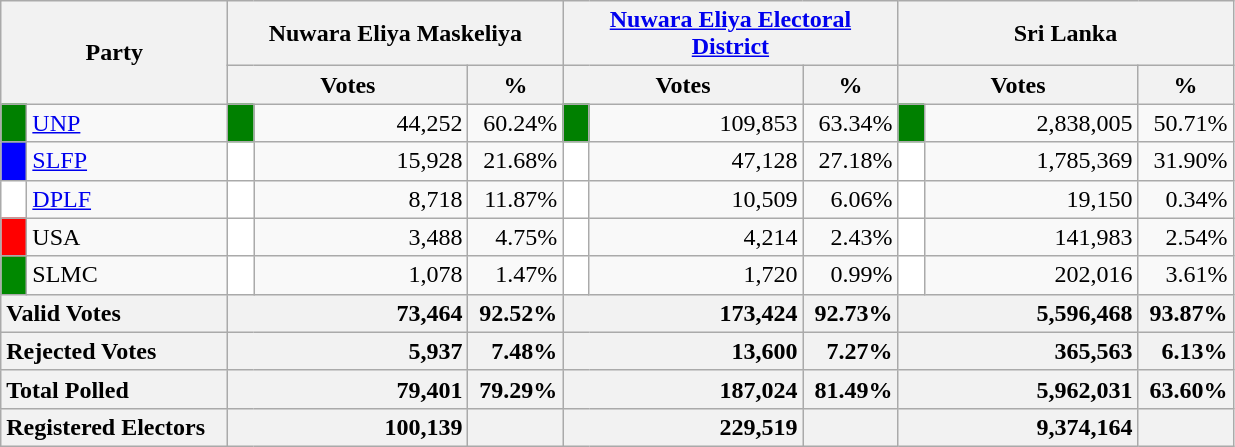<table class="wikitable">
<tr>
<th colspan="2" width="144px"rowspan="2">Party</th>
<th colspan="3" width="216px">Nuwara Eliya Maskeliya</th>
<th colspan="3" width="216px"><a href='#'>Nuwara Eliya Electoral District</a></th>
<th colspan="3" width="216px">Sri Lanka</th>
</tr>
<tr>
<th colspan="2" width="144px">Votes</th>
<th>%</th>
<th colspan="2" width="144px">Votes</th>
<th>%</th>
<th colspan="2" width="144px">Votes</th>
<th>%</th>
</tr>
<tr>
<td style="background-color:green;" width="10px"></td>
<td style="text-align:left;"><a href='#'>UNP</a></td>
<td style="background-color:green;" width="10px"></td>
<td style="text-align:right;">44,252</td>
<td style="text-align:right;">60.24%</td>
<td style="background-color:green;" width="10px"></td>
<td style="text-align:right;">109,853</td>
<td style="text-align:right;">63.34%</td>
<td style="background-color:green;" width="10px"></td>
<td style="text-align:right;">2,838,005</td>
<td style="text-align:right;">50.71%</td>
</tr>
<tr>
<td style="background-color:blue;" width="10px"></td>
<td style="text-align:left;"><a href='#'>SLFP</a></td>
<td style="background-color:white;" width="10px"></td>
<td style="text-align:right;">15,928</td>
<td style="text-align:right;">21.68%</td>
<td style="background-color:white;" width="10px"></td>
<td style="text-align:right;">47,128</td>
<td style="text-align:right;">27.18%</td>
<td style="background-color:white;" width="10px"></td>
<td style="text-align:right;">1,785,369</td>
<td style="text-align:right;">31.90%</td>
</tr>
<tr>
<td style="background-color:white;" width="10px"></td>
<td style="text-align:left;"><a href='#'>DPLF</a></td>
<td style="background-color:white;" width="10px"></td>
<td style="text-align:right;">8,718</td>
<td style="text-align:right;">11.87%</td>
<td style="background-color:white;" width="10px"></td>
<td style="text-align:right;">10,509</td>
<td style="text-align:right;">6.06%</td>
<td style="background-color:white;" width="10px"></td>
<td style="text-align:right;">19,150</td>
<td style="text-align:right;">0.34%</td>
</tr>
<tr>
<td style="background-color:red;" width="10px"></td>
<td style="text-align:left;">USA</td>
<td style="background-color:white;" width="10px"></td>
<td style="text-align:right;">3,488</td>
<td style="text-align:right;">4.75%</td>
<td style="background-color:white;" width="10px"></td>
<td style="text-align:right;">4,214</td>
<td style="text-align:right;">2.43%</td>
<td style="background-color:white;" width="10px"></td>
<td style="text-align:right;">141,983</td>
<td style="text-align:right;">2.54%</td>
</tr>
<tr>
<td style="background-color:#008800;" width="10px"></td>
<td style="text-align:left;">SLMC</td>
<td style="background-color:white;" width="10px"></td>
<td style="text-align:right;">1,078</td>
<td style="text-align:right;">1.47%</td>
<td style="background-color:white;" width="10px"></td>
<td style="text-align:right;">1,720</td>
<td style="text-align:right;">0.99%</td>
<td style="background-color:white;" width="10px"></td>
<td style="text-align:right;">202,016</td>
<td style="text-align:right;">3.61%</td>
</tr>
<tr>
<th colspan="2" width="144px"style="text-align:left;">Valid Votes</th>
<th style="text-align:right;"colspan="2" width="144px">73,464</th>
<th style="text-align:right;">92.52%</th>
<th style="text-align:right;"colspan="2" width="144px">173,424</th>
<th style="text-align:right;">92.73%</th>
<th style="text-align:right;"colspan="2" width="144px">5,596,468</th>
<th style="text-align:right;">93.87%</th>
</tr>
<tr>
<th colspan="2" width="144px"style="text-align:left;">Rejected Votes</th>
<th style="text-align:right;"colspan="2" width="144px">5,937</th>
<th style="text-align:right;">7.48%</th>
<th style="text-align:right;"colspan="2" width="144px">13,600</th>
<th style="text-align:right;">7.27%</th>
<th style="text-align:right;"colspan="2" width="144px">365,563</th>
<th style="text-align:right;">6.13%</th>
</tr>
<tr>
<th colspan="2" width="144px"style="text-align:left;">Total Polled</th>
<th style="text-align:right;"colspan="2" width="144px">79,401</th>
<th style="text-align:right;">79.29%</th>
<th style="text-align:right;"colspan="2" width="144px">187,024</th>
<th style="text-align:right;">81.49%</th>
<th style="text-align:right;"colspan="2" width="144px">5,962,031</th>
<th style="text-align:right;">63.60%</th>
</tr>
<tr>
<th colspan="2" width="144px"style="text-align:left;">Registered Electors</th>
<th style="text-align:right;"colspan="2" width="144px">100,139</th>
<th></th>
<th style="text-align:right;"colspan="2" width="144px">229,519</th>
<th></th>
<th style="text-align:right;"colspan="2" width="144px">9,374,164</th>
<th></th>
</tr>
</table>
